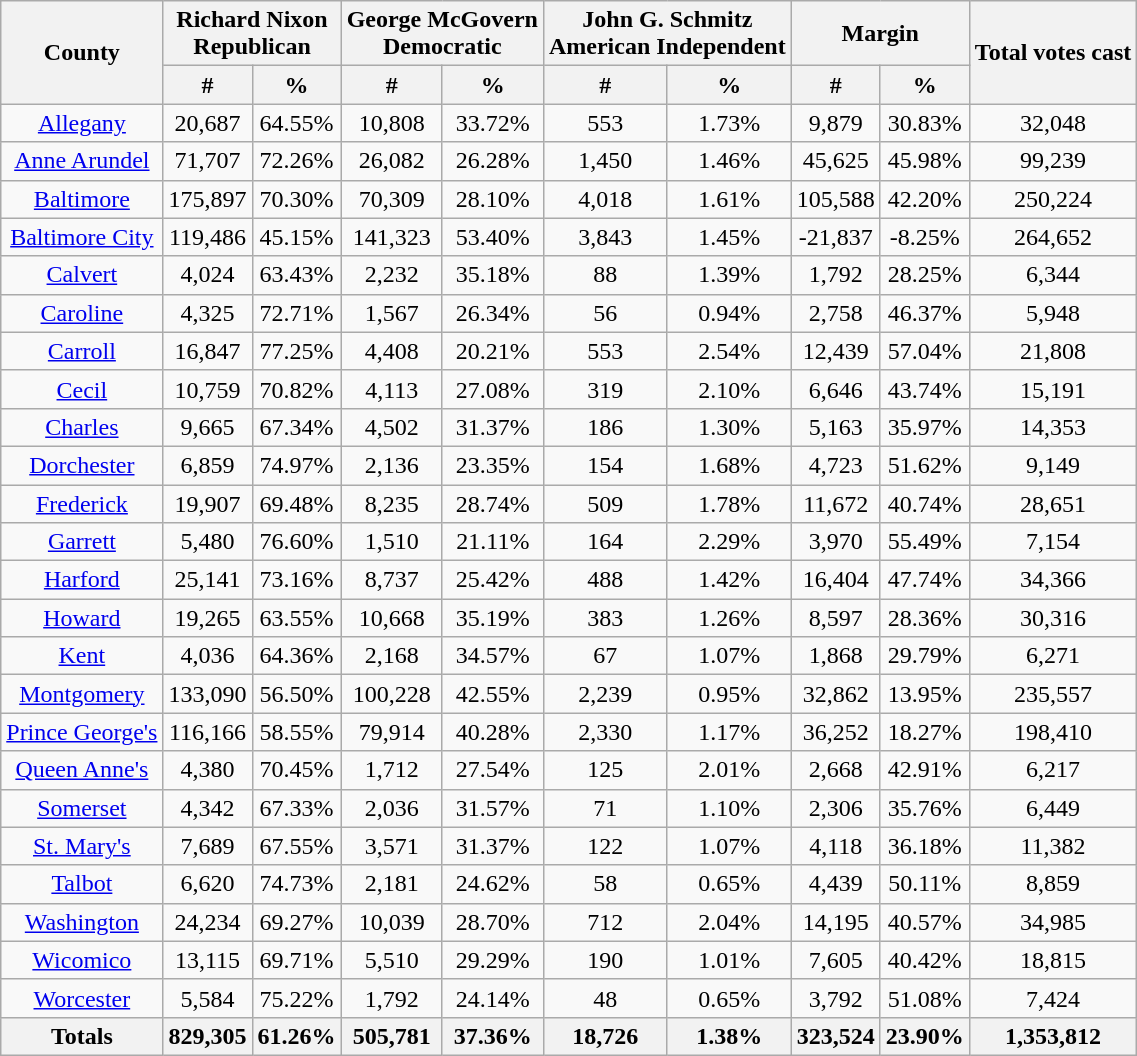<table width="60%"  class="wikitable sortable" style="text-align:center">
<tr>
<th style="text-align:center;" rowspan="2">County</th>
<th style="text-align:center;" colspan="2">Richard Nixon<br>Republican</th>
<th style="text-align:center;" colspan="2">George McGovern<br>Democratic</th>
<th style="text-align:center;" colspan="2">John G. Schmitz<br>American Independent</th>
<th style="text-align:center;" colspan="2">Margin</th>
<th style="text-align:center;" rowspan="2">Total votes cast</th>
</tr>
<tr>
<th style="text-align:center;" data-sort-type="number">#</th>
<th style="text-align:center;" data-sort-type="number">%</th>
<th style="text-align:center;" data-sort-type="number">#</th>
<th style="text-align:center;" data-sort-type="number">%</th>
<th style="text-align:center;" data-sort-type="number">#</th>
<th style="text-align:center;" data-sort-type="number">%</th>
<th style="text-align:center;" data-sort-type="number">#</th>
<th style="text-align:center;" data-sort-type="number">%</th>
</tr>
<tr style="text-align:center;">
<td><a href='#'>Allegany</a></td>
<td>20,687</td>
<td>64.55%</td>
<td>10,808</td>
<td>33.72%</td>
<td>553</td>
<td>1.73%</td>
<td>9,879</td>
<td>30.83%</td>
<td>32,048</td>
</tr>
<tr style="text-align:center;">
<td><a href='#'>Anne Arundel</a></td>
<td>71,707</td>
<td>72.26%</td>
<td>26,082</td>
<td>26.28%</td>
<td>1,450</td>
<td>1.46%</td>
<td>45,625</td>
<td>45.98%</td>
<td>99,239</td>
</tr>
<tr style="text-align:center;">
<td><a href='#'>Baltimore</a></td>
<td>175,897</td>
<td>70.30%</td>
<td>70,309</td>
<td>28.10%</td>
<td>4,018</td>
<td>1.61%</td>
<td>105,588</td>
<td>42.20%</td>
<td>250,224</td>
</tr>
<tr style="text-align:center;">
<td><a href='#'>Baltimore City</a></td>
<td>119,486</td>
<td>45.15%</td>
<td>141,323</td>
<td>53.40%</td>
<td>3,843</td>
<td>1.45%</td>
<td>-21,837</td>
<td>-8.25%</td>
<td>264,652</td>
</tr>
<tr style="text-align:center;">
<td><a href='#'>Calvert</a></td>
<td>4,024</td>
<td>63.43%</td>
<td>2,232</td>
<td>35.18%</td>
<td>88</td>
<td>1.39%</td>
<td>1,792</td>
<td>28.25%</td>
<td>6,344</td>
</tr>
<tr style="text-align:center;">
<td><a href='#'>Caroline</a></td>
<td>4,325</td>
<td>72.71%</td>
<td>1,567</td>
<td>26.34%</td>
<td>56</td>
<td>0.94%</td>
<td>2,758</td>
<td>46.37%</td>
<td>5,948</td>
</tr>
<tr style="text-align:center;">
<td><a href='#'>Carroll</a></td>
<td>16,847</td>
<td>77.25%</td>
<td>4,408</td>
<td>20.21%</td>
<td>553</td>
<td>2.54%</td>
<td>12,439</td>
<td>57.04%</td>
<td>21,808</td>
</tr>
<tr style="text-align:center;">
<td><a href='#'>Cecil</a></td>
<td>10,759</td>
<td>70.82%</td>
<td>4,113</td>
<td>27.08%</td>
<td>319</td>
<td>2.10%</td>
<td>6,646</td>
<td>43.74%</td>
<td>15,191</td>
</tr>
<tr style="text-align:center;">
<td><a href='#'>Charles</a></td>
<td>9,665</td>
<td>67.34%</td>
<td>4,502</td>
<td>31.37%</td>
<td>186</td>
<td>1.30%</td>
<td>5,163</td>
<td>35.97%</td>
<td>14,353</td>
</tr>
<tr style="text-align:center;">
<td><a href='#'>Dorchester</a></td>
<td>6,859</td>
<td>74.97%</td>
<td>2,136</td>
<td>23.35%</td>
<td>154</td>
<td>1.68%</td>
<td>4,723</td>
<td>51.62%</td>
<td>9,149</td>
</tr>
<tr style="text-align:center;">
<td><a href='#'>Frederick</a></td>
<td>19,907</td>
<td>69.48%</td>
<td>8,235</td>
<td>28.74%</td>
<td>509</td>
<td>1.78%</td>
<td>11,672</td>
<td>40.74%</td>
<td>28,651</td>
</tr>
<tr style="text-align:center;">
<td><a href='#'>Garrett</a></td>
<td>5,480</td>
<td>76.60%</td>
<td>1,510</td>
<td>21.11%</td>
<td>164</td>
<td>2.29%</td>
<td>3,970</td>
<td>55.49%</td>
<td>7,154</td>
</tr>
<tr style="text-align:center;">
<td><a href='#'>Harford</a></td>
<td>25,141</td>
<td>73.16%</td>
<td>8,737</td>
<td>25.42%</td>
<td>488</td>
<td>1.42%</td>
<td>16,404</td>
<td>47.74%</td>
<td>34,366</td>
</tr>
<tr style="text-align:center;">
<td><a href='#'>Howard</a></td>
<td>19,265</td>
<td>63.55%</td>
<td>10,668</td>
<td>35.19%</td>
<td>383</td>
<td>1.26%</td>
<td>8,597</td>
<td>28.36%</td>
<td>30,316</td>
</tr>
<tr style="text-align:center;">
<td><a href='#'>Kent</a></td>
<td>4,036</td>
<td>64.36%</td>
<td>2,168</td>
<td>34.57%</td>
<td>67</td>
<td>1.07%</td>
<td>1,868</td>
<td>29.79%</td>
<td>6,271</td>
</tr>
<tr style="text-align:center;">
<td><a href='#'>Montgomery</a></td>
<td>133,090</td>
<td>56.50%</td>
<td>100,228</td>
<td>42.55%</td>
<td>2,239</td>
<td>0.95%</td>
<td>32,862</td>
<td>13.95%</td>
<td>235,557</td>
</tr>
<tr style="text-align:center;">
<td><a href='#'>Prince George's</a></td>
<td>116,166</td>
<td>58.55%</td>
<td>79,914</td>
<td>40.28%</td>
<td>2,330</td>
<td>1.17%</td>
<td>36,252</td>
<td>18.27%</td>
<td>198,410</td>
</tr>
<tr style="text-align:center;">
<td><a href='#'>Queen Anne's</a></td>
<td>4,380</td>
<td>70.45%</td>
<td>1,712</td>
<td>27.54%</td>
<td>125</td>
<td>2.01%</td>
<td>2,668</td>
<td>42.91%</td>
<td>6,217</td>
</tr>
<tr style="text-align:center;">
<td><a href='#'>Somerset</a></td>
<td>4,342</td>
<td>67.33%</td>
<td>2,036</td>
<td>31.57%</td>
<td>71</td>
<td>1.10%</td>
<td>2,306</td>
<td>35.76%</td>
<td>6,449</td>
</tr>
<tr style="text-align:center;">
<td><a href='#'>St. Mary's</a></td>
<td>7,689</td>
<td>67.55%</td>
<td>3,571</td>
<td>31.37%</td>
<td>122</td>
<td>1.07%</td>
<td>4,118</td>
<td>36.18%</td>
<td>11,382</td>
</tr>
<tr style="text-align:center;">
<td><a href='#'>Talbot</a></td>
<td>6,620</td>
<td>74.73%</td>
<td>2,181</td>
<td>24.62%</td>
<td>58</td>
<td>0.65%</td>
<td>4,439</td>
<td>50.11%</td>
<td>8,859</td>
</tr>
<tr style="text-align:center;">
<td><a href='#'>Washington</a></td>
<td>24,234</td>
<td>69.27%</td>
<td>10,039</td>
<td>28.70%</td>
<td>712</td>
<td>2.04%</td>
<td>14,195</td>
<td>40.57%</td>
<td>34,985</td>
</tr>
<tr style="text-align:center;">
<td><a href='#'>Wicomico</a></td>
<td>13,115</td>
<td>69.71%</td>
<td>5,510</td>
<td>29.29%</td>
<td>190</td>
<td>1.01%</td>
<td>7,605</td>
<td>40.42%</td>
<td>18,815</td>
</tr>
<tr style="text-align:center;">
<td><a href='#'>Worcester</a></td>
<td>5,584</td>
<td>75.22%</td>
<td>1,792</td>
<td>24.14%</td>
<td>48</td>
<td>0.65%</td>
<td>3,792</td>
<td>51.08%</td>
<td>7,424</td>
</tr>
<tr style="text-align:center;">
<th>Totals</th>
<th>829,305</th>
<th>61.26%</th>
<th>505,781</th>
<th>37.36%</th>
<th>18,726</th>
<th>1.38%</th>
<th>323,524</th>
<th>23.90%</th>
<th>1,353,812</th>
</tr>
</table>
